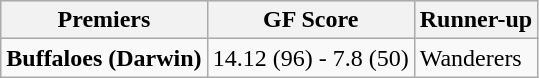<table class="wikitable" style="text-align:left;">
<tr style="background:#efefef;">
<th>Premiers</th>
<th>GF Score</th>
<th>Runner-up</th>
</tr>
<tr>
<td><strong>Buffaloes (Darwin)</strong></td>
<td>14.12 (96) - 7.8 (50)</td>
<td>Wanderers</td>
</tr>
</table>
